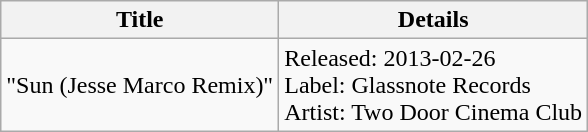<table class="wikitable">
<tr>
<th>Title</th>
<th>Details</th>
</tr>
<tr>
<td>"Sun (Jesse Marco Remix)"</td>
<td>Released: 2013-02-26<br>Label: Glassnote Records<br>Artist: Two Door Cinema Club</td>
</tr>
</table>
